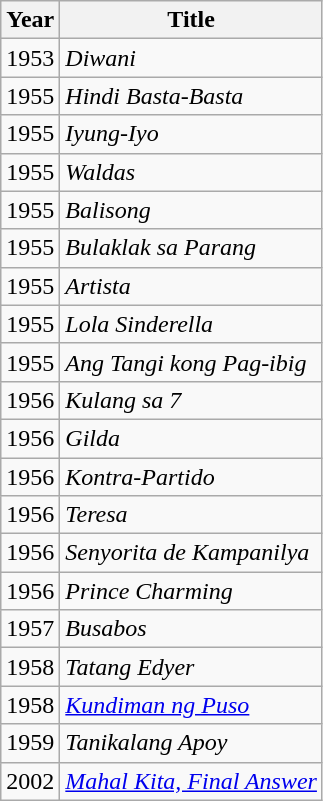<table class="wikitable sortable">
<tr>
<th>Year</th>
<th>Title</th>
</tr>
<tr>
<td>1953</td>
<td><em>Diwani</em></td>
</tr>
<tr>
<td>1955</td>
<td><em>Hindi Basta-Basta</em></td>
</tr>
<tr>
<td>1955</td>
<td><em>Iyung-Iyo</em></td>
</tr>
<tr>
<td>1955</td>
<td><em>Waldas</em></td>
</tr>
<tr>
<td>1955</td>
<td><em>Balisong</em></td>
</tr>
<tr>
<td>1955</td>
<td><em>Bulaklak sa Parang</em></td>
</tr>
<tr>
<td>1955</td>
<td><em>Artista</em></td>
</tr>
<tr>
<td>1955</td>
<td><em>Lola Sinderella</em></td>
</tr>
<tr>
<td>1955</td>
<td><em>Ang Tangi kong Pag-ibig</em></td>
</tr>
<tr>
<td>1956</td>
<td><em>Kulang sa 7</em></td>
</tr>
<tr>
<td>1956</td>
<td><em>Gilda</em></td>
</tr>
<tr>
<td>1956</td>
<td><em>Kontra-Partido</em></td>
</tr>
<tr>
<td>1956</td>
<td><em>Teresa</em></td>
</tr>
<tr>
<td>1956</td>
<td><em>Senyorita de Kampanilya</em></td>
</tr>
<tr>
<td>1956</td>
<td><em>Prince Charming</em></td>
</tr>
<tr>
<td>1957</td>
<td><em>Busabos</em></td>
</tr>
<tr>
<td>1958</td>
<td><em>Tatang Edyer</em></td>
</tr>
<tr>
<td>1958</td>
<td><em><a href='#'>Kundiman ng Puso</a></em></td>
</tr>
<tr>
<td>1959</td>
<td><em>Tanikalang Apoy</em></td>
</tr>
<tr>
<td>2002</td>
<td><em><a href='#'>Mahal Kita, Final Answer</a></em></td>
</tr>
</table>
